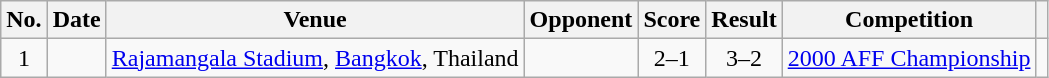<table class="wikitable sortable">
<tr>
<th scope="col">No.</th>
<th scope="col">Date</th>
<th scope="col">Venue</th>
<th scope="col">Opponent</th>
<th scope="col">Score</th>
<th scope="col">Result</th>
<th scope="col">Competition</th>
<th class="unsortable" scope="col"></th>
</tr>
<tr>
<td align="center">1</td>
<td></td>
<td><a href='#'>Rajamangala Stadium</a>, <a href='#'>Bangkok</a>, Thailand</td>
<td></td>
<td align="center">2–1</td>
<td align="center">3–2</td>
<td><a href='#'>2000 AFF Championship</a></td>
<td></td>
</tr>
</table>
